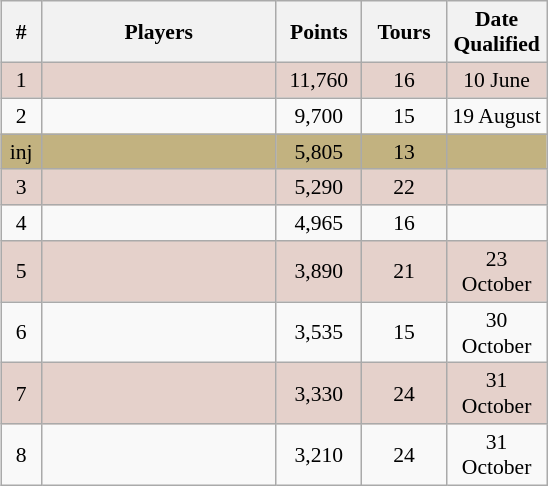<table class="sortable wikitable" style="float:right;margin-left:1em;text-align:center;font-size:90%;text:justify;">
<tr>
<th width=20>#</th>
<th width=150>Players</th>
<th width=50>Points</th>
<th width=50>Tours</th>
<th width=60>Date Qualified</th>
</tr>
<tr align=center bgcolor=#e5d1cb>
<td>1</td>
<td align=left></td>
<td>11,760</td>
<td>16</td>
<td>10 June</td>
</tr>
<tr align=center>
<td>2</td>
<td align=left></td>
<td>9,700</td>
<td>15</td>
<td>19 August</td>
</tr>
<tr style="text-align:center; background:#c2b280;">
<td>inj</td>
<td align=left></td>
<td>5,805</td>
<td>13</td>
<td></td>
</tr>
<tr align=center bgcolor=#e5d1cb>
<td>3</td>
<td align=left></td>
<td>5,290</td>
<td>22</td>
<td></td>
</tr>
<tr align=center>
<td>4</td>
<td align=left></td>
<td>4,965</td>
<td>16</td>
<td></td>
</tr>
<tr align=center bgcolor=#e5d1cb>
<td>5</td>
<td align=left></td>
<td>3,890</td>
<td>21</td>
<td>23 October</td>
</tr>
<tr align=center>
<td>6</td>
<td align=left></td>
<td>3,535</td>
<td>15</td>
<td>30 October</td>
</tr>
<tr align=center bgcolor=#e5d1cb>
<td>7</td>
<td align=left></td>
<td>3,330</td>
<td>24</td>
<td>31 October</td>
</tr>
<tr align=center>
<td>8</td>
<td align=left></td>
<td>3,210</td>
<td>24</td>
<td>31 October</td>
</tr>
</table>
